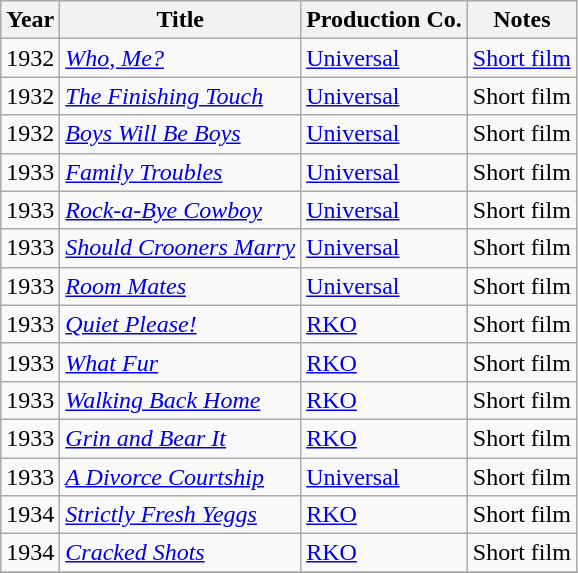<table class="wikitable sortable">
<tr>
<th>Year</th>
<th>Title</th>
<th>Production Co.</th>
<th>Notes</th>
</tr>
<tr>
<td>1932</td>
<td><em><a href='#'>Who, Me?</a></em></td>
<td><a href='#'>Universal</a></td>
<td><a href='#'>Short film</a></td>
</tr>
<tr>
<td>1932</td>
<td><em><a href='#'>The Finishing Touch</a></em></td>
<td><a href='#'>Universal</a></td>
<td>Short film</td>
</tr>
<tr>
<td>1932</td>
<td><em><a href='#'>Boys Will Be Boys</a></em></td>
<td><a href='#'>Universal</a></td>
<td>Short film</td>
</tr>
<tr>
<td>1933</td>
<td><em><a href='#'>Family Troubles</a></em></td>
<td><a href='#'>Universal</a></td>
<td>Short film</td>
</tr>
<tr>
<td>1933</td>
<td><em><a href='#'>Rock-a-Bye Cowboy</a></em></td>
<td><a href='#'>Universal</a></td>
<td>Short film</td>
</tr>
<tr>
<td>1933</td>
<td><em><a href='#'>Should Crooners Marry</a></em></td>
<td><a href='#'>Universal</a></td>
<td>Short film</td>
</tr>
<tr>
<td>1933</td>
<td><em><a href='#'>Room Mates</a></em></td>
<td><a href='#'>Universal</a></td>
<td>Short film</td>
</tr>
<tr>
<td>1933</td>
<td><em><a href='#'>Quiet Please!</a></em></td>
<td><a href='#'>RKO</a></td>
<td>Short film</td>
</tr>
<tr>
<td>1933</td>
<td><em><a href='#'>What Fur</a></em></td>
<td><a href='#'>RKO</a></td>
<td>Short film</td>
</tr>
<tr>
<td>1933</td>
<td><em><a href='#'>Walking Back Home</a></em></td>
<td><a href='#'>RKO</a></td>
<td>Short film</td>
</tr>
<tr>
<td>1933</td>
<td><em><a href='#'>Grin and Bear It</a></em></td>
<td><a href='#'>RKO</a></td>
<td>Short film</td>
</tr>
<tr>
<td>1933</td>
<td><em><a href='#'>A Divorce Courtship</a></em></td>
<td><a href='#'>Universal</a></td>
<td>Short film</td>
</tr>
<tr>
<td>1934</td>
<td><em><a href='#'>Strictly Fresh Yeggs</a></em></td>
<td><a href='#'>RKO</a></td>
<td>Short film</td>
</tr>
<tr>
<td>1934</td>
<td><em><a href='#'>Cracked Shots</a></em></td>
<td><a href='#'>RKO</a></td>
<td>Short film</td>
</tr>
<tr>
</tr>
</table>
